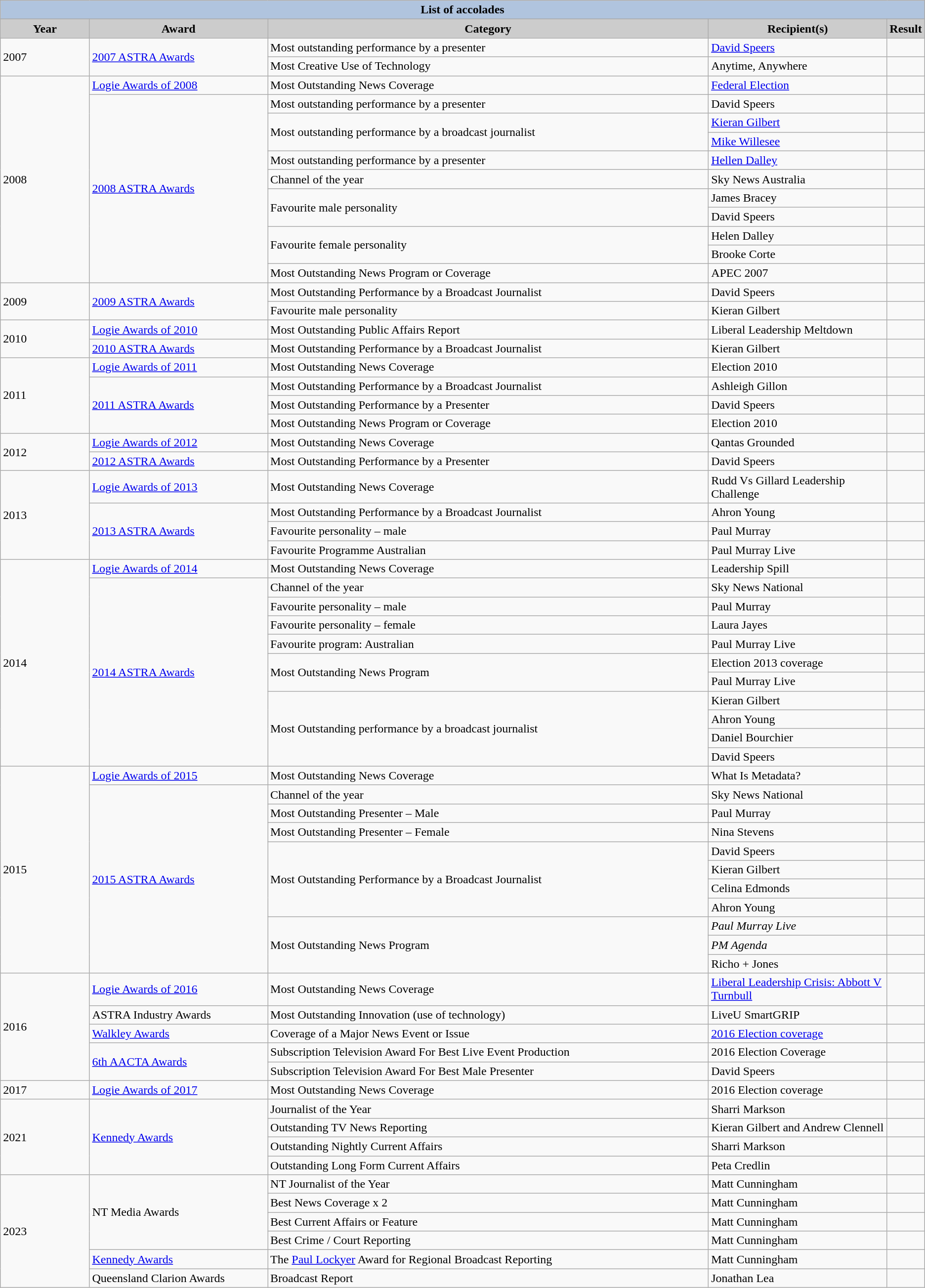<table class="wikitable collapsible">
<tr style="text-align:center; ">
<th colspan=5 style="background:#B0C4DE;">List of accolades</th>
</tr>
<tr style="text-align:center;">
<th style="background:#ccc; width:10%;">Year</th>
<th style="background:#ccc; width:20%;">Award</th>
<th style="background:#ccc; width:50%;">Category</th>
<th style="background:#ccc; width:20%;">Recipient(s)</th>
<th style="background:#ccc; width:20%;">Result</th>
</tr>
<tr>
<td rowspan="2">2007</td>
<td rowspan="2"><a href='#'>2007 ASTRA Awards</a></td>
<td>Most outstanding performance by a presenter</td>
<td><a href='#'>David Speers</a></td>
<td></td>
</tr>
<tr>
<td>Most Creative Use of Technology</td>
<td>Anytime, Anywhere</td>
<td></td>
</tr>
<tr>
<td rowspan="11">2008</td>
<td><a href='#'>Logie Awards of 2008</a></td>
<td>Most Outstanding News Coverage</td>
<td><a href='#'>Federal Election</a></td>
<td></td>
</tr>
<tr>
<td rowspan="10"><a href='#'>2008 ASTRA Awards</a></td>
<td>Most outstanding performance by a presenter</td>
<td>David Speers</td>
<td></td>
</tr>
<tr>
<td rowspan="2">Most outstanding performance by a broadcast journalist</td>
<td><a href='#'>Kieran Gilbert</a></td>
<td></td>
</tr>
<tr>
<td><a href='#'>Mike Willesee</a></td>
<td></td>
</tr>
<tr>
<td>Most outstanding performance by a presenter</td>
<td><a href='#'>Hellen Dalley</a></td>
<td></td>
</tr>
<tr>
<td>Channel of the year</td>
<td>Sky News Australia</td>
<td></td>
</tr>
<tr>
<td rowspan="2">Favourite male personality</td>
<td>James Bracey</td>
<td></td>
</tr>
<tr>
<td>David Speers</td>
<td></td>
</tr>
<tr>
<td rowspan="2">Favourite female personality</td>
<td>Helen Dalley</td>
<td></td>
</tr>
<tr>
<td>Brooke Corte</td>
<td></td>
</tr>
<tr>
<td>Most Outstanding News Program or Coverage</td>
<td>APEC 2007</td>
<td></td>
</tr>
<tr>
<td rowspan="2">2009</td>
<td rowspan="2"><a href='#'>2009 ASTRA Awards</a></td>
<td>Most Outstanding Performance by a Broadcast Journalist</td>
<td>David Speers</td>
<td></td>
</tr>
<tr>
<td>Favourite male personality</td>
<td>Kieran Gilbert</td>
<td></td>
</tr>
<tr>
<td rowspan="2">2010</td>
<td><a href='#'>Logie Awards of 2010</a></td>
<td>Most Outstanding Public Affairs Report</td>
<td>Liberal Leadership Meltdown</td>
<td></td>
</tr>
<tr>
<td><a href='#'>2010 ASTRA Awards</a></td>
<td>Most Outstanding Performance by a Broadcast Journalist</td>
<td>Kieran Gilbert</td>
<td></td>
</tr>
<tr>
<td rowspan="4">2011</td>
<td><a href='#'>Logie Awards of 2011</a></td>
<td>Most Outstanding News Coverage</td>
<td>Election 2010</td>
<td></td>
</tr>
<tr>
<td rowspan="3"><a href='#'>2011 ASTRA Awards</a></td>
<td>Most Outstanding Performance by a Broadcast Journalist</td>
<td>Ashleigh Gillon</td>
<td></td>
</tr>
<tr>
<td>Most Outstanding Performance by a Presenter</td>
<td>David Speers</td>
<td></td>
</tr>
<tr>
<td>Most Outstanding News Program or Coverage</td>
<td>Election 2010</td>
<td></td>
</tr>
<tr>
<td rowspan="2">2012</td>
<td><a href='#'>Logie Awards of 2012</a></td>
<td>Most Outstanding News Coverage</td>
<td>Qantas Grounded</td>
<td></td>
</tr>
<tr>
<td><a href='#'>2012 ASTRA Awards</a></td>
<td>Most Outstanding Performance by a Presenter</td>
<td>David Speers</td>
<td></td>
</tr>
<tr>
<td rowspan="4">2013</td>
<td><a href='#'>Logie Awards of 2013</a></td>
<td>Most Outstanding News Coverage</td>
<td>Rudd Vs Gillard Leadership Challenge</td>
<td></td>
</tr>
<tr>
<td rowspan="3"><a href='#'>2013 ASTRA Awards</a></td>
<td>Most Outstanding Performance by a Broadcast Journalist</td>
<td>Ahron Young</td>
<td></td>
</tr>
<tr>
<td>Favourite personality – male</td>
<td>Paul Murray</td>
<td></td>
</tr>
<tr>
<td>Favourite Programme Australian</td>
<td>Paul Murray Live</td>
<td></td>
</tr>
<tr>
<td rowspan="11">2014</td>
<td><a href='#'>Logie Awards of 2014</a></td>
<td>Most Outstanding News Coverage</td>
<td>Leadership Spill</td>
<td></td>
</tr>
<tr>
<td rowspan="10"><a href='#'>2014 ASTRA Awards</a></td>
<td>Channel of the year</td>
<td>Sky News National</td>
<td></td>
</tr>
<tr>
<td>Favourite personality – male</td>
<td>Paul Murray</td>
<td></td>
</tr>
<tr>
<td>Favourite personality – female</td>
<td>Laura Jayes</td>
<td></td>
</tr>
<tr>
<td>Favourite program: Australian</td>
<td>Paul Murray Live</td>
<td></td>
</tr>
<tr>
<td rowspan="2">Most Outstanding News Program</td>
<td>Election 2013 coverage</td>
<td></td>
</tr>
<tr>
<td>Paul Murray Live</td>
<td></td>
</tr>
<tr>
<td rowspan="4">Most Outstanding performance by a broadcast journalist</td>
<td>Kieran Gilbert</td>
<td></td>
</tr>
<tr>
<td>Ahron Young</td>
<td></td>
</tr>
<tr>
<td>Daniel Bourchier</td>
<td></td>
</tr>
<tr>
<td>David Speers</td>
<td></td>
</tr>
<tr>
<td rowspan="11">2015</td>
<td><a href='#'>Logie Awards of 2015</a></td>
<td>Most Outstanding News Coverage</td>
<td>What Is Metadata?</td>
<td></td>
</tr>
<tr>
<td rowspan="10"><a href='#'>2015 ASTRA Awards</a></td>
<td>Channel of the year</td>
<td>Sky News National</td>
<td></td>
</tr>
<tr>
<td>Most Outstanding Presenter – Male</td>
<td>Paul Murray</td>
<td></td>
</tr>
<tr>
<td>Most Outstanding Presenter – Female</td>
<td>Nina Stevens</td>
<td></td>
</tr>
<tr>
<td rowspan="4">Most Outstanding Performance by a Broadcast Journalist</td>
<td>David Speers</td>
<td></td>
</tr>
<tr>
<td>Kieran Gilbert</td>
<td></td>
</tr>
<tr>
<td>Celina Edmonds</td>
<td></td>
</tr>
<tr>
<td>Ahron Young</td>
<td></td>
</tr>
<tr>
<td rowspan="3">Most Outstanding News Program</td>
<td><em>Paul Murray Live</em></td>
<td></td>
</tr>
<tr>
<td><em>PM Agenda</em></td>
<td></td>
</tr>
<tr>
<td>Richo + Jones</td>
<td></td>
</tr>
<tr>
<td rowspan="5">2016</td>
<td><a href='#'>Logie Awards of 2016</a></td>
<td>Most Outstanding News Coverage</td>
<td><a href='#'>Liberal Leadership Crisis: Abbott V Turnbull</a></td>
<td></td>
</tr>
<tr>
<td>ASTRA Industry Awards</td>
<td>Most Outstanding Innovation (use of technology)</td>
<td>LiveU SmartGRIP</td>
<td></td>
</tr>
<tr>
<td><a href='#'>Walkley Awards</a></td>
<td>Coverage of a Major News Event or Issue</td>
<td><a href='#'>2016 Election coverage</a></td>
<td></td>
</tr>
<tr>
<td rowspan="2"><a href='#'>6th AACTA Awards</a></td>
<td>Subscription Television Award For Best Live Event Production</td>
<td>2016 Election Coverage</td>
<td></td>
</tr>
<tr>
<td>Subscription Television Award For Best Male Presenter</td>
<td>David Speers</td>
<td></td>
</tr>
<tr>
<td>2017</td>
<td><a href='#'>Logie Awards of 2017</a></td>
<td>Most Outstanding News Coverage</td>
<td>2016 Election coverage</td>
<td></td>
</tr>
<tr>
<td rowspan="4">2021</td>
<td rowspan="4"><a href='#'>Kennedy Awards</a></td>
<td>Journalist of the Year</td>
<td>Sharri Markson</td>
<td></td>
</tr>
<tr>
<td>Outstanding TV News Reporting</td>
<td>Kieran Gilbert and Andrew Clennell</td>
<td></td>
</tr>
<tr>
<td>Outstanding Nightly Current Affairs</td>
<td>Sharri Markson</td>
<td></td>
</tr>
<tr>
<td>Outstanding Long Form Current Affairs</td>
<td>Peta Credlin</td>
<td></td>
</tr>
<tr>
<td rowspan="6">2023</td>
<td rowspan="4">NT Media Awards</td>
<td>NT Journalist of the Year</td>
<td>Matt Cunningham</td>
<td></td>
</tr>
<tr>
<td>Best News Coverage x 2</td>
<td>Matt Cunningham</td>
<td></td>
</tr>
<tr>
<td>Best Current Affairs or Feature</td>
<td>Matt Cunningham</td>
<td></td>
</tr>
<tr>
<td>Best Crime / Court Reporting</td>
<td>Matt Cunningham</td>
<td></td>
</tr>
<tr>
<td><a href='#'>Kennedy Awards</a></td>
<td>The <a href='#'>Paul Lockyer</a> Award for Regional Broadcast Reporting</td>
<td>Matt Cunningham</td>
<td></td>
</tr>
<tr>
<td>Queensland Clarion Awards</td>
<td>Broadcast Report</td>
<td>Jonathan Lea</td>
<td></td>
</tr>
</table>
